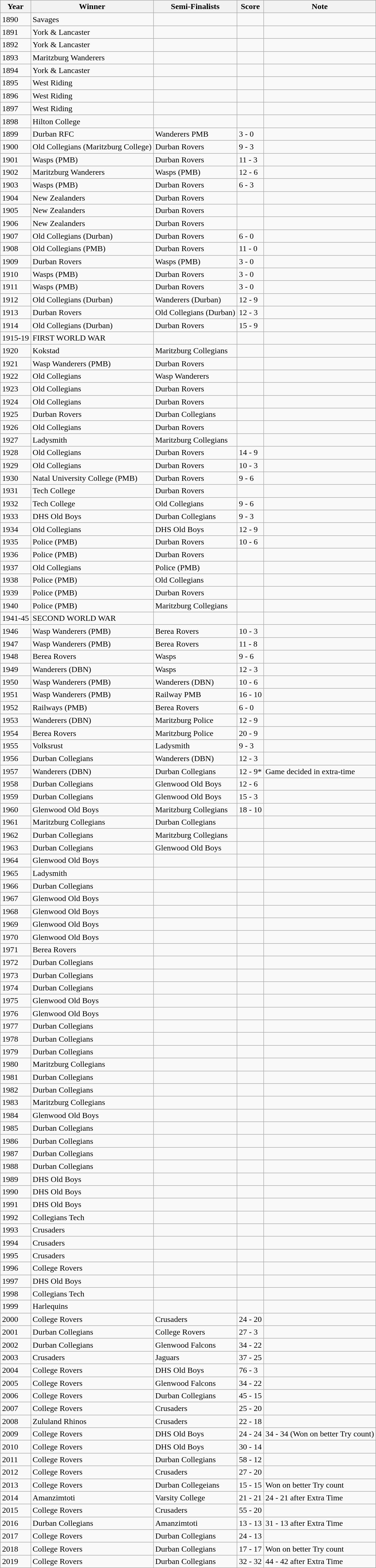<table class="wikitable sortable">
<tr>
<th>Year</th>
<th>Winner</th>
<th>Semi-Finalists</th>
<th>Score</th>
<th>Note</th>
</tr>
<tr>
<td>1890</td>
<td>Savages</td>
<td></td>
<td></td>
<td></td>
</tr>
<tr>
<td>1891</td>
<td>York & Lancaster</td>
<td></td>
<td></td>
<td></td>
</tr>
<tr>
<td>1892</td>
<td>York & Lancaster</td>
<td></td>
<td></td>
<td></td>
</tr>
<tr>
<td>1893</td>
<td>Maritzburg Wanderers</td>
<td></td>
<td></td>
<td></td>
</tr>
<tr>
<td>1894</td>
<td>York & Lancaster</td>
<td></td>
<td></td>
<td></td>
</tr>
<tr>
<td>1895</td>
<td>West Riding</td>
<td></td>
<td></td>
<td></td>
</tr>
<tr>
<td>1896</td>
<td>West Riding</td>
<td></td>
<td></td>
<td></td>
</tr>
<tr>
<td>1897</td>
<td>West Riding</td>
<td></td>
<td></td>
<td></td>
</tr>
<tr>
<td>1898</td>
<td>Hilton College</td>
<td></td>
<td></td>
<td></td>
</tr>
<tr>
<td>1899</td>
<td>Durban RFC</td>
<td>Wanderers PMB</td>
<td>3 - 0</td>
<td></td>
</tr>
<tr>
<td>1900</td>
<td>Old Collegians (Maritzburg College)</td>
<td>Durban Rovers</td>
<td>9 - 3</td>
<td></td>
</tr>
<tr>
<td>1901</td>
<td>Wasps (PMB)</td>
<td>Durban Rovers</td>
<td>11 - 3</td>
<td></td>
</tr>
<tr>
<td>1902</td>
<td>Maritzburg Wanderers</td>
<td>Wasps (PMB)</td>
<td>12 - 6</td>
<td></td>
</tr>
<tr>
<td>1903</td>
<td>Wasps (PMB)</td>
<td>Durban Rovers</td>
<td>6 - 3</td>
<td></td>
</tr>
<tr>
<td>1904</td>
<td>New Zealanders</td>
<td>Durban Rovers</td>
<td></td>
<td></td>
</tr>
<tr>
<td>1905</td>
<td>New Zealanders</td>
<td>Durban Rovers</td>
<td></td>
<td></td>
</tr>
<tr>
<td>1906</td>
<td>New Zealanders</td>
<td>Durban Rovers</td>
<td></td>
<td></td>
</tr>
<tr>
<td>1907</td>
<td>Old Collegians (Durban)</td>
<td>Durban Rovers</td>
<td>6 - 0</td>
<td></td>
</tr>
<tr>
<td>1908</td>
<td>Old Collegians (PMB)</td>
<td>Durban Rovers</td>
<td>11 - 0</td>
<td></td>
</tr>
<tr>
<td>1909</td>
<td>Durban Rovers</td>
<td>Wasps (PMB)</td>
<td>3 - 0</td>
<td></td>
</tr>
<tr>
<td>1910</td>
<td>Wasps (PMB)</td>
<td>Durban Rovers</td>
<td>3 - 0</td>
<td></td>
</tr>
<tr>
<td>1911</td>
<td>Wasps (PMB)</td>
<td>Durban Rovers</td>
<td>3 - 0</td>
<td></td>
</tr>
<tr>
<td>1912</td>
<td>Old Collegians (Durban)</td>
<td>Wanderers (Durban)</td>
<td>12 - 9</td>
<td></td>
</tr>
<tr>
<td>1913</td>
<td>Durban Rovers</td>
<td>Old Collegians (Durban)</td>
<td>12 - 3</td>
<td></td>
</tr>
<tr>
<td>1914</td>
<td>Old Collegians (Durban)</td>
<td>Durban Rovers</td>
<td>15 - 9</td>
<td></td>
</tr>
<tr>
<td>1915-19</td>
<td>FIRST WORLD WAR</td>
<td></td>
<td></td>
<td></td>
</tr>
<tr>
<td>1920</td>
<td>Kokstad</td>
<td>Maritzburg Collegians</td>
<td></td>
<td></td>
</tr>
<tr>
<td>1921</td>
<td>Wasp Wanderers (PMB)</td>
<td>Durban Rovers</td>
<td></td>
<td></td>
</tr>
<tr>
<td>1922</td>
<td>Old Collegians</td>
<td>Wasp Wanderers</td>
<td></td>
<td></td>
</tr>
<tr>
<td>1923</td>
<td>Old Collegians</td>
<td>Durban Rovers</td>
<td></td>
<td></td>
</tr>
<tr>
<td>1924</td>
<td>Old Collegians</td>
<td>Durban Rovers</td>
<td></td>
<td></td>
</tr>
<tr>
<td>1925</td>
<td>Durban Rovers</td>
<td>Durban Collegians</td>
<td></td>
<td></td>
</tr>
<tr>
<td>1926</td>
<td>Old Collegians</td>
<td>Durban Rovers</td>
<td></td>
<td></td>
</tr>
<tr>
<td>1927</td>
<td>Ladysmith</td>
<td>Maritzburg Collegians</td>
<td></td>
<td></td>
</tr>
<tr>
<td>1928</td>
<td>Old Collegians</td>
<td>Durban Rovers</td>
<td>14 - 9</td>
<td></td>
</tr>
<tr>
<td>1929</td>
<td>Old Collegians</td>
<td>Durban Rovers</td>
<td>10 - 3</td>
<td></td>
</tr>
<tr>
<td>1930</td>
<td>Natal University College (PMB)</td>
<td>Durban Rovers</td>
<td>9 - 6</td>
<td></td>
</tr>
<tr>
<td>1931</td>
<td>Tech College</td>
<td>Durban Rovers</td>
<td></td>
<td></td>
</tr>
<tr>
<td>1932</td>
<td>Tech College</td>
<td>Old Collegians</td>
<td>9 - 6</td>
<td></td>
</tr>
<tr>
<td>1933</td>
<td>DHS Old Boys</td>
<td>Durban Collegians</td>
<td>9 - 3</td>
<td></td>
</tr>
<tr>
<td>1934</td>
<td>Old Collegians</td>
<td>DHS Old Boys</td>
<td>12 - 9</td>
<td></td>
</tr>
<tr>
<td>1935</td>
<td>Police (PMB)</td>
<td>Durban Rovers</td>
<td>10 - 6</td>
<td></td>
</tr>
<tr>
<td>1936</td>
<td>Police (PMB)</td>
<td>Durban Rovers</td>
<td></td>
<td></td>
</tr>
<tr>
<td>1937</td>
<td>Old Collegians</td>
<td>Police (PMB)</td>
<td></td>
<td></td>
</tr>
<tr>
<td>1938</td>
<td>Police (PMB)</td>
<td>Old Collegians</td>
<td></td>
<td></td>
</tr>
<tr>
<td>1939</td>
<td>Police (PMB)</td>
<td>Durban Rovers</td>
<td></td>
<td></td>
</tr>
<tr>
<td>1940</td>
<td>Police (PMB)</td>
<td>Maritzburg Collegians</td>
<td></td>
<td></td>
</tr>
<tr>
<td>1941-45</td>
<td>SECOND WORLD WAR</td>
<td></td>
<td></td>
<td></td>
</tr>
<tr>
<td>1946</td>
<td>Wasp Wanderers (PMB)</td>
<td>Berea Rovers</td>
<td>10 - 3</td>
<td></td>
</tr>
<tr>
<td>1947</td>
<td>Wasp Wanderers (PMB)</td>
<td>Berea Rovers</td>
<td>11 - 8</td>
<td></td>
</tr>
<tr>
<td>1948</td>
<td>Berea Rovers</td>
<td>Wasps</td>
<td>9 - 6</td>
<td></td>
</tr>
<tr>
<td>1949</td>
<td>Wanderers (DBN)</td>
<td>Wasps</td>
<td>12 - 3</td>
<td></td>
</tr>
<tr>
<td>1950</td>
<td>Wasp Wanderers (PMB)</td>
<td>Wanderers (DBN)</td>
<td>10 - 6</td>
<td></td>
</tr>
<tr>
<td>1951</td>
<td>Wasp Wanderers (PMB)</td>
<td>Railway PMB</td>
<td>16 - 10</td>
<td></td>
</tr>
<tr>
<td>1952</td>
<td>Railways (PMB)</td>
<td>Berea Rovers</td>
<td>6 - 0</td>
<td></td>
</tr>
<tr>
<td>1953</td>
<td>Wanderers (DBN)</td>
<td>Maritzburg Police</td>
<td>12 - 9</td>
<td></td>
</tr>
<tr>
<td>1954</td>
<td>Berea Rovers</td>
<td>Maritzburg Police</td>
<td>20 - 9</td>
<td></td>
</tr>
<tr>
<td>1955</td>
<td>Volksrust</td>
<td>Ladysmith</td>
<td>9 - 3</td>
<td></td>
</tr>
<tr>
<td>1956</td>
<td>Durban Collegians</td>
<td>Wanderers (DBN)</td>
<td>12 - 3</td>
<td></td>
</tr>
<tr>
<td>1957</td>
<td>Wanderers (DBN)</td>
<td>Durban Collegians</td>
<td>12 - 9*</td>
<td>Game decided in extra-time</td>
</tr>
<tr>
<td>1958</td>
<td>Durban Collegians</td>
<td>Glenwood Old Boys</td>
<td>12 - 6</td>
<td></td>
</tr>
<tr>
<td>1959</td>
<td>Durban Collegians</td>
<td>Glenwood Old Boys</td>
<td>15 - 3</td>
<td></td>
</tr>
<tr>
<td>1960</td>
<td>Glenwood Old Boys</td>
<td>Maritzburg Collegians</td>
<td>18 - 10</td>
<td></td>
</tr>
<tr>
<td>1961</td>
<td>Maritzburg Collegians</td>
<td>Durban Collegians</td>
<td></td>
<td></td>
</tr>
<tr>
<td>1962</td>
<td>Durban Collegians</td>
<td>Maritzburg Collegians</td>
<td></td>
<td></td>
</tr>
<tr>
<td>1963</td>
<td>Durban Collegians</td>
<td>Glenwood Old Boys</td>
<td></td>
<td></td>
</tr>
<tr>
<td>1964</td>
<td>Glenwood Old Boys</td>
<td></td>
<td></td>
<td></td>
</tr>
<tr>
<td>1965</td>
<td>Ladysmith</td>
<td></td>
<td></td>
<td></td>
</tr>
<tr>
<td>1966</td>
<td>Durban Collegians</td>
<td></td>
<td></td>
<td></td>
</tr>
<tr>
<td>1967</td>
<td>Glenwood Old Boys</td>
<td></td>
<td></td>
<td></td>
</tr>
<tr>
<td>1968</td>
<td>Glenwood Old Boys</td>
<td></td>
<td></td>
<td></td>
</tr>
<tr>
<td>1969</td>
<td>Glenwood Old Boys</td>
<td></td>
<td></td>
<td></td>
</tr>
<tr>
<td>1970</td>
<td>Glenwood Old Boys</td>
<td></td>
<td></td>
<td></td>
</tr>
<tr>
<td>1971</td>
<td>Berea Rovers</td>
<td></td>
<td></td>
<td></td>
</tr>
<tr>
<td>1972</td>
<td>Durban Collegians</td>
<td></td>
<td></td>
<td></td>
</tr>
<tr>
<td>1973</td>
<td>Durban Collegians</td>
<td></td>
<td></td>
<td></td>
</tr>
<tr>
<td>1974</td>
<td>Durban Collegians</td>
<td></td>
<td></td>
<td></td>
</tr>
<tr>
<td>1975</td>
<td>Glenwood Old Boys</td>
<td></td>
<td></td>
<td></td>
</tr>
<tr>
<td>1976</td>
<td>Glenwood Old Boys</td>
<td></td>
<td></td>
<td></td>
</tr>
<tr>
<td>1977</td>
<td>Durban Collegians</td>
<td></td>
<td></td>
<td></td>
</tr>
<tr>
<td>1978</td>
<td>Durban Collegians</td>
<td></td>
<td></td>
<td></td>
</tr>
<tr>
<td>1979</td>
<td>Durban Collegians</td>
<td></td>
<td></td>
<td></td>
</tr>
<tr>
<td>1980</td>
<td>Maritzburg Collegians</td>
<td></td>
<td></td>
<td></td>
</tr>
<tr>
<td>1981</td>
<td>Durban Collegians</td>
<td></td>
<td></td>
<td></td>
</tr>
<tr>
<td>1982</td>
<td>Durban Collegians</td>
<td></td>
<td></td>
<td></td>
</tr>
<tr>
<td>1983</td>
<td>Maritzburg Collegians</td>
<td></td>
<td></td>
<td></td>
</tr>
<tr>
<td>1984</td>
<td>Glenwood Old Boys</td>
<td></td>
<td></td>
<td></td>
</tr>
<tr>
<td>1985</td>
<td>Durban Collegians</td>
<td></td>
<td></td>
<td></td>
</tr>
<tr>
<td>1986</td>
<td>Durban Collegians</td>
<td></td>
<td></td>
<td></td>
</tr>
<tr>
<td>1987</td>
<td>Durban Collegians</td>
<td></td>
<td></td>
<td></td>
</tr>
<tr>
<td>1988</td>
<td>Durban Collegians</td>
<td></td>
<td></td>
<td></td>
</tr>
<tr>
<td>1989</td>
<td>DHS Old Boys</td>
<td></td>
<td></td>
<td></td>
</tr>
<tr>
<td>1990</td>
<td>DHS Old Boys</td>
<td></td>
<td></td>
<td></td>
</tr>
<tr>
<td>1991</td>
<td>DHS Old Boys</td>
<td></td>
<td></td>
<td></td>
</tr>
<tr>
<td>1992</td>
<td>Collegians Tech</td>
<td></td>
<td></td>
<td></td>
</tr>
<tr>
<td>1993</td>
<td>Crusaders</td>
<td></td>
<td></td>
<td></td>
</tr>
<tr>
<td>1994</td>
<td>Crusaders</td>
<td></td>
<td></td>
<td></td>
</tr>
<tr>
<td>1995</td>
<td>Crusaders</td>
<td></td>
<td></td>
<td></td>
</tr>
<tr>
<td>1996</td>
<td>College Rovers</td>
<td></td>
<td></td>
<td></td>
</tr>
<tr>
<td>1997</td>
<td>DHS Old Boys</td>
<td></td>
<td></td>
<td></td>
</tr>
<tr>
<td>1998</td>
<td>Collegians Tech</td>
<td></td>
<td></td>
<td></td>
</tr>
<tr>
<td>1999</td>
<td>Harlequins</td>
<td></td>
<td></td>
<td></td>
</tr>
<tr>
<td>2000</td>
<td>College Rovers</td>
<td>Crusaders</td>
<td>24 - 20</td>
<td></td>
</tr>
<tr>
<td>2001</td>
<td>Durban Collegians</td>
<td>College Rovers</td>
<td>27 - 3</td>
<td></td>
</tr>
<tr>
<td>2002</td>
<td>Durban Collegians</td>
<td>Glenwood Falcons</td>
<td>34 - 22</td>
<td></td>
</tr>
<tr>
<td>2003</td>
<td>Crusaders</td>
<td>Jaguars</td>
<td>37 - 25</td>
<td></td>
</tr>
<tr>
<td>2004</td>
<td>College Rovers</td>
<td>DHS Old Boys</td>
<td>76 - 3</td>
<td></td>
</tr>
<tr>
<td>2005</td>
<td>College Rovers</td>
<td>Glenwood Falcons</td>
<td>34 - 22</td>
<td></td>
</tr>
<tr>
<td>2006</td>
<td>College Rovers</td>
<td>Durban Collegians</td>
<td>45 - 15</td>
<td></td>
</tr>
<tr>
<td>2007</td>
<td>College Rovers</td>
<td>Crusaders</td>
<td>25 - 20</td>
<td></td>
</tr>
<tr>
<td>2008</td>
<td>Zululand Rhinos</td>
<td>Crusaders</td>
<td>22 - 18</td>
<td></td>
</tr>
<tr>
<td>2009</td>
<td>College Rovers</td>
<td>DHS Old Boys</td>
<td>24 - 24</td>
<td>34 - 34 (Won on better Try count)</td>
</tr>
<tr>
<td>2010</td>
<td>College Rovers</td>
<td>DHS Old Boys</td>
<td>30 - 14</td>
<td></td>
</tr>
<tr>
<td>2011</td>
<td>College Rovers</td>
<td>Durban Collegians</td>
<td>58 - 12</td>
<td></td>
</tr>
<tr>
<td>2012</td>
<td>College Rovers</td>
<td>Crusaders</td>
<td>27 - 20</td>
<td></td>
</tr>
<tr>
<td>2013</td>
<td>College Rovers</td>
<td>Durban Collegeians</td>
<td>15 - 15</td>
<td>Won on better Try count</td>
</tr>
<tr>
<td>2014</td>
<td>Amanzimtoti</td>
<td>Varsity College</td>
<td>21 - 21</td>
<td>24 - 21 after Extra Time</td>
</tr>
<tr>
<td>2015</td>
<td>College Rovers</td>
<td>Crusaders</td>
<td>55 - 20</td>
<td></td>
</tr>
<tr>
<td>2016</td>
<td>Durban Collegians</td>
<td>Amanzimtoti</td>
<td>13 - 13</td>
<td>31 - 13 after Extra Time</td>
</tr>
<tr>
<td>2017</td>
<td>College Rovers</td>
<td>Durban Collegians</td>
<td>24 - 13</td>
<td></td>
</tr>
<tr>
<td>2018</td>
<td>College Rovers</td>
<td>Durban Collegians</td>
<td>17 - 17</td>
<td>Won on better Try count</td>
</tr>
<tr>
<td>2019</td>
<td>College Rovers</td>
<td>Durban Collegians</td>
<td>32 - 32</td>
<td>44 - 42 after Extra Time</td>
</tr>
</table>
